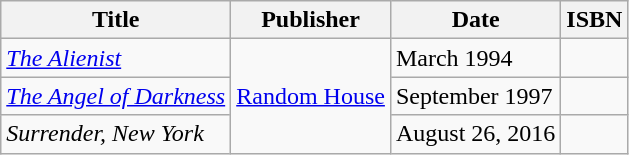<table class="wikitable">
<tr>
<th>Title</th>
<th>Publisher</th>
<th>Date</th>
<th>ISBN</th>
</tr>
<tr>
<td><em><a href='#'>The Alienist</a></em></td>
<td rowspan="3"><a href='#'>Random House</a></td>
<td>March 1994</td>
<td></td>
</tr>
<tr>
<td><em><a href='#'>The Angel of Darkness</a></em></td>
<td>September 1997</td>
<td></td>
</tr>
<tr>
<td><em>Surrender, New York</em></td>
<td>August 26, 2016</td>
<td></td>
</tr>
</table>
